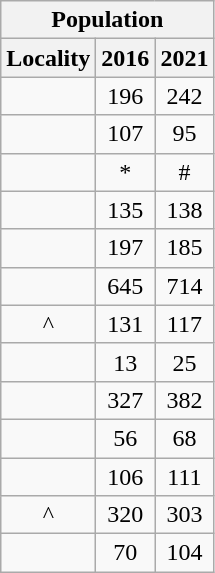<table class="wikitable" style="text-align:center;">
<tr>
<th colspan="3" style="text-align:center;  font-weight:bold">Population</th>
</tr>
<tr>
<th style="text-align:center; background:  font-weight:bold">Locality</th>
<th style="text-align:center; background:  font-weight:bold"><strong>2016</strong></th>
<th style="text-align:center; background:  font-weight:bold"><strong>2021</strong></th>
</tr>
<tr>
<td></td>
<td>196</td>
<td>242</td>
</tr>
<tr>
<td></td>
<td>107</td>
<td>95</td>
</tr>
<tr>
<td></td>
<td>*</td>
<td>#</td>
</tr>
<tr>
<td></td>
<td>135</td>
<td>138</td>
</tr>
<tr>
<td></td>
<td>197</td>
<td>185</td>
</tr>
<tr>
<td></td>
<td>645</td>
<td>714</td>
</tr>
<tr>
<td>^</td>
<td>131</td>
<td>117</td>
</tr>
<tr>
<td></td>
<td>13</td>
<td>25</td>
</tr>
<tr>
<td></td>
<td>327</td>
<td>382</td>
</tr>
<tr>
<td></td>
<td>56</td>
<td>68</td>
</tr>
<tr>
<td></td>
<td>106</td>
<td>111</td>
</tr>
<tr>
<td>^</td>
<td>320</td>
<td>303</td>
</tr>
<tr>
<td></td>
<td>70</td>
<td>104</td>
</tr>
</table>
